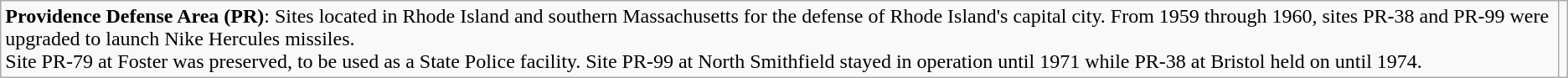<table class="wikitable borderless">
<tr valign="top">
<td><strong>Providence Defense Area (PR)</strong>: Sites located in Rhode Island and southern Massachusetts for the defense of Rhode Island's capital city. From 1959 through 1960, sites PR-38 and PR-99 were upgraded to launch Nike Hercules missiles.<br>Site PR-79 at Foster was preserved, to be used as a State Police facility. Site PR-99 at North Smithfield stayed in operation until 1971 while PR-38 at Bristol held on until 1974.</td>
<td></td>
</tr>
</table>
